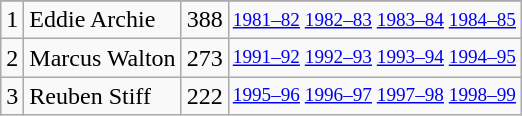<table class="wikitable">
<tr>
</tr>
<tr>
<td>1</td>
<td>Eddie Archie</td>
<td>388</td>
<td style="font-size:80%;"><a href='#'>1981–82</a> <a href='#'>1982–83</a> <a href='#'>1983–84</a> <a href='#'>1984–85</a></td>
</tr>
<tr>
<td>2</td>
<td>Marcus Walton</td>
<td>273</td>
<td style="font-size:80%;"><a href='#'>1991–92</a> <a href='#'>1992–93</a> <a href='#'>1993–94</a> <a href='#'>1994–95</a></td>
</tr>
<tr>
<td>3</td>
<td>Reuben Stiff</td>
<td>222</td>
<td style="font-size:80%;"><a href='#'>1995–96</a> <a href='#'>1996–97</a> <a href='#'>1997–98</a> <a href='#'>1998–99</a></td>
</tr>
</table>
